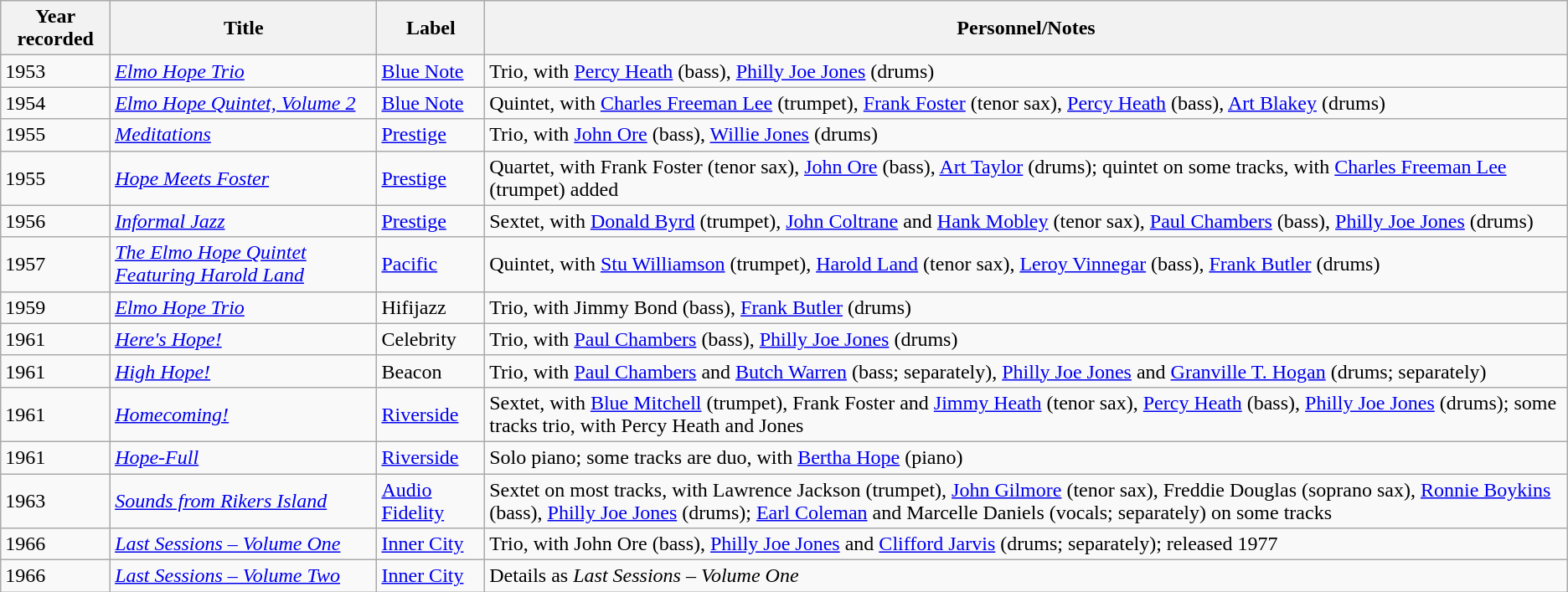<table class="wikitable sortable">
<tr>
<th>Year recorded</th>
<th>Title</th>
<th>Label</th>
<th>Personnel/Notes</th>
</tr>
<tr>
<td>1953</td>
<td><em><a href='#'>Elmo Hope Trio</a></em></td>
<td><a href='#'>Blue Note</a></td>
<td>Trio, with <a href='#'>Percy Heath</a> (bass), <a href='#'>Philly Joe Jones</a> (drums)</td>
</tr>
<tr>
<td>1954</td>
<td><em><a href='#'>Elmo Hope Quintet, Volume 2</a></em></td>
<td><a href='#'>Blue Note</a></td>
<td>Quintet, with <a href='#'>Charles Freeman Lee</a> (trumpet), <a href='#'>Frank Foster</a> (tenor sax), <a href='#'>Percy Heath</a> (bass), <a href='#'>Art Blakey</a> (drums)</td>
</tr>
<tr>
<td>1955</td>
<td><em><a href='#'>Meditations</a></em></td>
<td><a href='#'>Prestige</a></td>
<td>Trio, with <a href='#'>John Ore</a> (bass), <a href='#'>Willie Jones</a> (drums)</td>
</tr>
<tr>
<td>1955</td>
<td><em><a href='#'>Hope Meets Foster</a></em></td>
<td><a href='#'>Prestige</a></td>
<td>Quartet, with Frank Foster (tenor sax), <a href='#'>John Ore</a> (bass), <a href='#'>Art Taylor</a> (drums); quintet on some tracks, with <a href='#'>Charles Freeman Lee</a> (trumpet) added</td>
</tr>
<tr>
<td>1956</td>
<td><em><a href='#'>Informal Jazz</a></em></td>
<td><a href='#'>Prestige</a></td>
<td>Sextet, with <a href='#'>Donald Byrd</a> (trumpet), <a href='#'>John Coltrane</a> and <a href='#'>Hank Mobley</a> (tenor sax), <a href='#'>Paul Chambers</a> (bass), <a href='#'>Philly Joe Jones</a> (drums)</td>
</tr>
<tr>
<td>1957</td>
<td><em><a href='#'>The Elmo Hope Quintet Featuring Harold Land</a></em></td>
<td><a href='#'>Pacific</a></td>
<td>Quintet, with <a href='#'>Stu Williamson</a> (trumpet), <a href='#'>Harold Land</a> (tenor sax), <a href='#'>Leroy Vinnegar</a> (bass), <a href='#'>Frank Butler</a> (drums)</td>
</tr>
<tr>
<td>1959</td>
<td><em><a href='#'>Elmo Hope Trio</a></em></td>
<td>Hifijazz</td>
<td>Trio, with Jimmy Bond (bass), <a href='#'>Frank Butler</a> (drums)</td>
</tr>
<tr>
<td>1961</td>
<td><em><a href='#'>Here's Hope!</a></em></td>
<td>Celebrity</td>
<td>Trio, with <a href='#'>Paul Chambers</a> (bass), <a href='#'>Philly Joe Jones</a> (drums)</td>
</tr>
<tr>
<td>1961</td>
<td><em><a href='#'>High Hope!</a></em></td>
<td>Beacon</td>
<td>Trio, with <a href='#'>Paul Chambers</a> and <a href='#'>Butch Warren</a> (bass; separately), <a href='#'>Philly Joe Jones</a> and <a href='#'>Granville T. Hogan</a> (drums; separately)</td>
</tr>
<tr>
<td>1961</td>
<td><em><a href='#'>Homecoming!</a></em></td>
<td><a href='#'>Riverside</a></td>
<td>Sextet, with <a href='#'>Blue Mitchell</a> (trumpet), Frank Foster and <a href='#'>Jimmy Heath</a> (tenor sax), <a href='#'>Percy Heath</a> (bass), <a href='#'>Philly Joe Jones</a> (drums); some tracks trio, with Percy Heath and Jones</td>
</tr>
<tr>
<td>1961</td>
<td><em><a href='#'>Hope-Full</a></em></td>
<td><a href='#'>Riverside</a></td>
<td>Solo piano; some tracks are duo, with <a href='#'>Bertha Hope</a> (piano)</td>
</tr>
<tr>
<td>1963</td>
<td><em><a href='#'>Sounds from Rikers Island</a></em></td>
<td><a href='#'>Audio Fidelity</a></td>
<td>Sextet on most tracks, with Lawrence Jackson (trumpet), <a href='#'>John Gilmore</a> (tenor sax), Freddie Douglas (soprano sax), <a href='#'>Ronnie Boykins</a> (bass), <a href='#'>Philly Joe Jones</a> (drums); <a href='#'>Earl Coleman</a> and Marcelle Daniels (vocals; separately) on some tracks</td>
</tr>
<tr>
<td>1966</td>
<td><em><a href='#'>Last Sessions – Volume One</a></em></td>
<td><a href='#'>Inner City</a></td>
<td>Trio, with John Ore (bass), <a href='#'>Philly Joe Jones</a> and <a href='#'>Clifford Jarvis</a> (drums; separately); released 1977</td>
</tr>
<tr>
<td>1966</td>
<td><em><a href='#'>Last Sessions – Volume Two</a></em></td>
<td><a href='#'>Inner City</a></td>
<td>Details as <em>Last Sessions – Volume One</em></td>
</tr>
</table>
